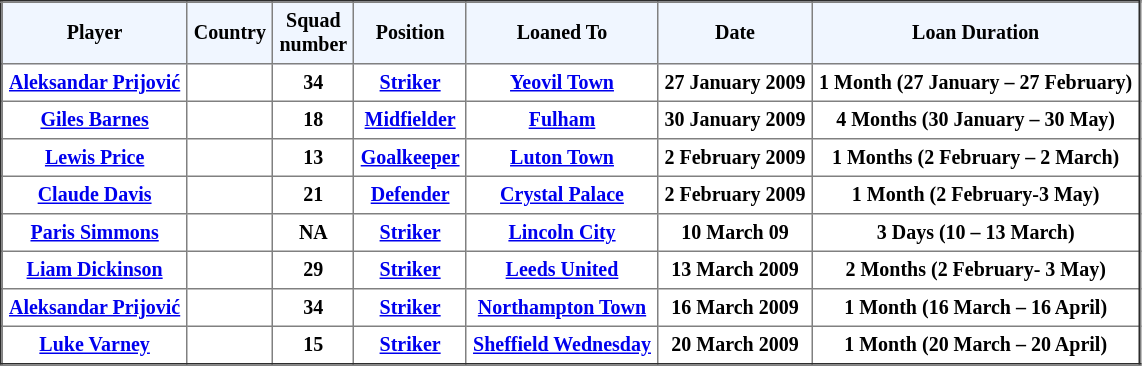<table border="2" cellpadding="4" style="border-collapse:collapse; text-align:center; font-size:smaller;">
<tr style="background:#f0f6ff;">
<th><strong>Player</strong></th>
<th><strong>Country</strong></th>
<th><strong>Squad<br>number</strong></th>
<th><strong>Position</strong></th>
<th><strong>Loaned To</strong></th>
<th><strong>Date</strong></th>
<th><strong>Loan Duration</strong></th>
</tr>
<tr bgcolor="">
<th><a href='#'>Aleksandar Prijović</a></th>
<th></th>
<th>34</th>
<th><a href='#'>Striker</a></th>
<th><a href='#'>Yeovil Town</a></th>
<th>27 January 2009</th>
<th>1 Month (27 January – 27 February)</th>
</tr>
<tr bgcolor="">
<th><a href='#'>Giles Barnes</a></th>
<th></th>
<th>18</th>
<th><a href='#'>Midfielder</a></th>
<th><a href='#'>Fulham</a></th>
<th>30 January 2009</th>
<th>4 Months (30 January – 30 May)</th>
</tr>
<tr bgcolor="">
<th><a href='#'>Lewis Price</a></th>
<th></th>
<th>13</th>
<th><a href='#'>Goalkeeper</a></th>
<th><a href='#'>Luton Town</a></th>
<th>2 February 2009</th>
<th>1 Months (2 February – 2 March)</th>
</tr>
<tr bgcolor="">
<th><a href='#'>Claude Davis</a></th>
<th></th>
<th>21</th>
<th><a href='#'>Defender</a></th>
<th><a href='#'>Crystal Palace</a></th>
<th>2 February 2009</th>
<th>1 Month (2 February-3 May)</th>
</tr>
<tr bgcolor="">
<th><a href='#'>Paris Simmons</a></th>
<th></th>
<th>NA</th>
<th><a href='#'>Striker</a></th>
<th><a href='#'>Lincoln City</a></th>
<th>10 March 09</th>
<th>3 Days (10 – 13 March)</th>
</tr>
<tr bgcolor="">
<th><a href='#'>Liam Dickinson</a></th>
<th></th>
<th>29</th>
<th><a href='#'>Striker</a></th>
<th><a href='#'>Leeds United</a></th>
<th>13 March 2009</th>
<th>2 Months (2 February- 3 May)</th>
</tr>
<tr bgcolor="">
<th><a href='#'>Aleksandar Prijović</a></th>
<th></th>
<th>34</th>
<th><a href='#'>Striker</a></th>
<th><a href='#'>Northampton Town</a></th>
<th>16 March 2009</th>
<th>1 Month (16 March – 16 April)</th>
</tr>
<tr bgcolor="">
<th><a href='#'>Luke Varney</a></th>
<th></th>
<th>15</th>
<th><a href='#'>Striker</a></th>
<th><a href='#'>Sheffield Wednesday</a></th>
<th>20 March 2009</th>
<th>1 Month (20 March – 20 April)</th>
</tr>
</table>
